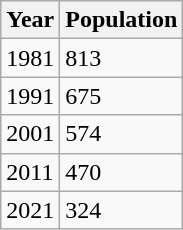<table class=wikitable>
<tr>
<th>Year</th>
<th>Population</th>
</tr>
<tr>
<td>1981</td>
<td>813</td>
</tr>
<tr>
<td>1991</td>
<td>675</td>
</tr>
<tr>
<td>2001</td>
<td>574</td>
</tr>
<tr>
<td>2011</td>
<td>470</td>
</tr>
<tr>
<td>2021</td>
<td>324</td>
</tr>
</table>
